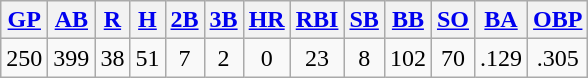<table class="wikitable">
<tr>
<th><a href='#'>GP</a></th>
<th><a href='#'>AB</a></th>
<th><a href='#'>R</a></th>
<th><a href='#'>H</a></th>
<th><a href='#'>2B</a></th>
<th><a href='#'>3B</a></th>
<th><a href='#'>HR</a></th>
<th><a href='#'>RBI</a></th>
<th><a href='#'>SB</a></th>
<th><a href='#'>BB</a></th>
<th><a href='#'>SO</a></th>
<th><a href='#'>BA</a></th>
<th><a href='#'>OBP</a></th>
</tr>
<tr align=center>
<td>250</td>
<td>399</td>
<td>38</td>
<td>51</td>
<td>7</td>
<td>2</td>
<td>0</td>
<td>23</td>
<td>8</td>
<td>102</td>
<td>70</td>
<td>.129</td>
<td>.305</td>
</tr>
</table>
